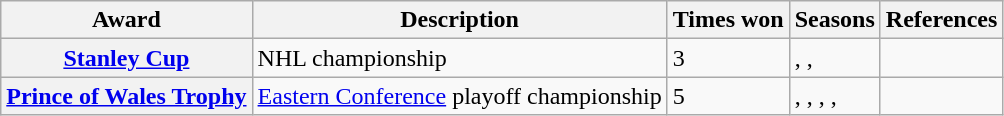<table class="wikitable">
<tr>
<th scope="col">Award</th>
<th scope="col">Description</th>
<th scope="col">Times won</th>
<th scope="col">Seasons</th>
<th scope="col">References</th>
</tr>
<tr>
<th scope="row"><a href='#'>Stanley Cup</a></th>
<td>NHL championship</td>
<td>3</td>
<td>, , </td>
<td></td>
</tr>
<tr>
<th scope="row"><a href='#'>Prince of Wales Trophy</a></th>
<td><a href='#'>Eastern Conference</a> playoff championship</td>
<td>5</td>
<td>, , , , </td>
<td><br></td>
</tr>
</table>
